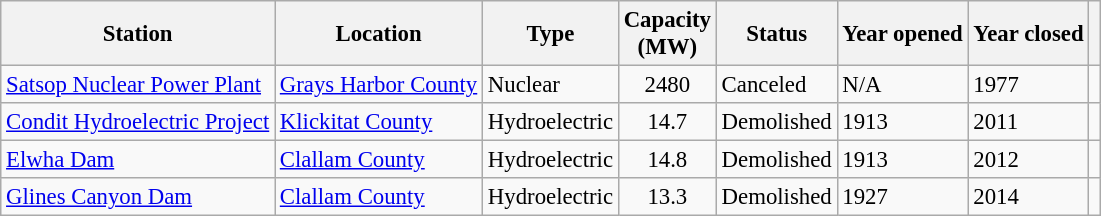<table class="wikitable sortable" style="font-size:95%;">
<tr>
<th>Station</th>
<th>Location</th>
<th>Type</th>
<th>Capacity<br>(MW)</th>
<th>Status</th>
<th>Year opened</th>
<th>Year closed</th>
<th></th>
</tr>
<tr>
<td><a href='#'>Satsop Nuclear Power Plant</a></td>
<td><a href='#'>Grays Harbor County</a></td>
<td>Nuclear</td>
<td align=center>2480</td>
<td>Canceled</td>
<td>N/A</td>
<td>1977</td>
<td></td>
</tr>
<tr>
<td><a href='#'>Condit Hydroelectric Project</a></td>
<td><a href='#'>Klickitat County</a></td>
<td>Hydroelectric</td>
<td align=center>14.7</td>
<td>Demolished</td>
<td>1913</td>
<td>2011</td>
<td></td>
</tr>
<tr>
<td><a href='#'>Elwha Dam</a></td>
<td><a href='#'>Clallam County</a></td>
<td>Hydroelectric</td>
<td align=center>14.8</td>
<td>Demolished</td>
<td>1913</td>
<td>2012</td>
<td></td>
</tr>
<tr>
<td><a href='#'>Glines Canyon Dam</a></td>
<td><a href='#'>Clallam County</a></td>
<td>Hydroelectric</td>
<td align=center>13.3</td>
<td>Demolished</td>
<td>1927</td>
<td>2014</td>
<td></td>
</tr>
</table>
